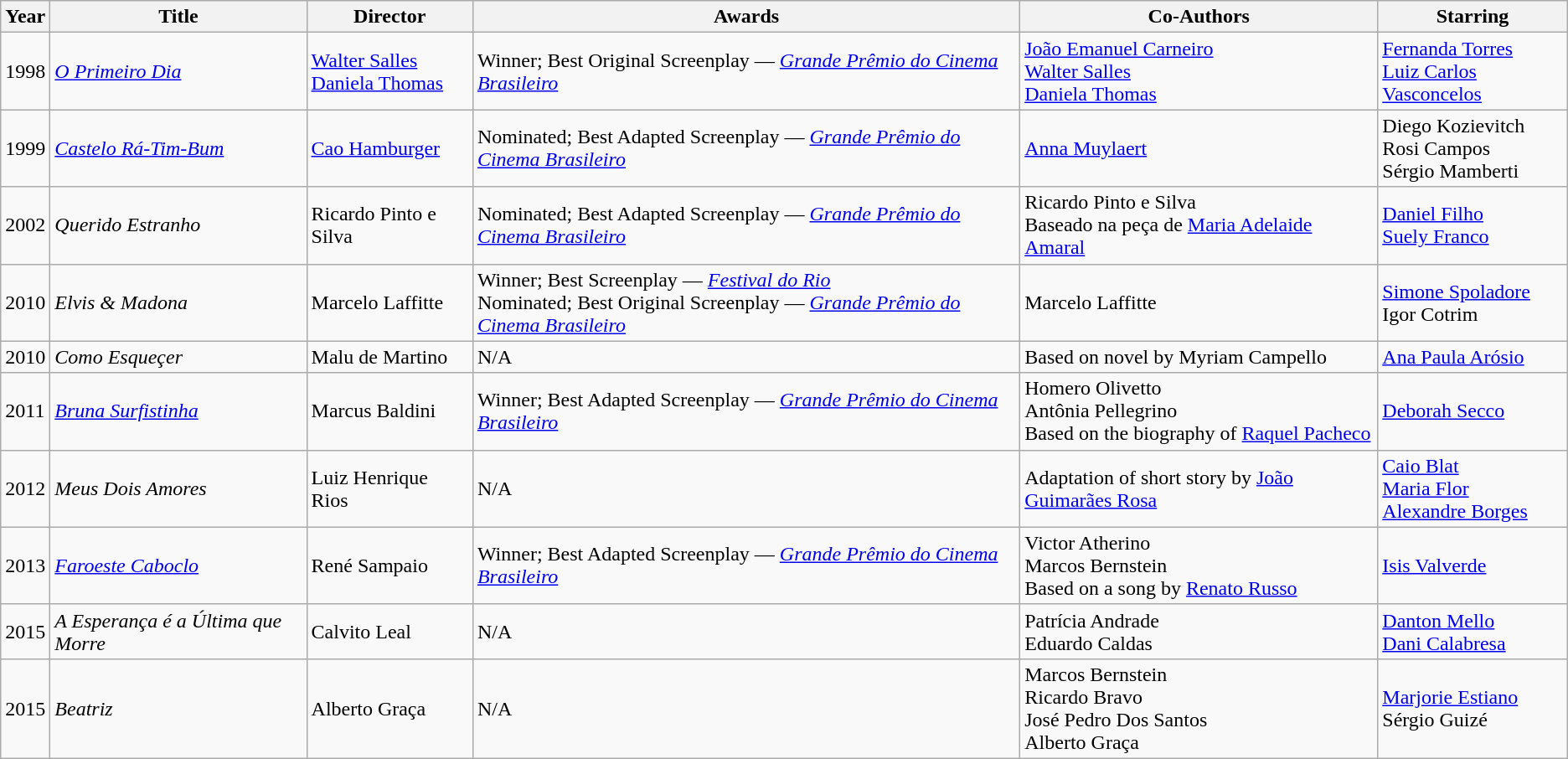<table class="wikitable">
<tr>
<th>Year</th>
<th>Title</th>
<th>Director</th>
<th>Awards</th>
<th>Co-Authors</th>
<th>Starring</th>
</tr>
<tr>
<td>1998</td>
<td><em><a href='#'>O Primeiro Dia</a></em></td>
<td><a href='#'>Walter Salles</a> <br> <a href='#'>Daniela Thomas</a></td>
<td>Winner; Best Original Screenplay — <em><a href='#'>Grande Prêmio do Cinema Brasileiro</a></em></td>
<td><a href='#'>João Emanuel Carneiro</a> <br> <a href='#'>Walter Salles</a> <br> <a href='#'>Daniela Thomas</a></td>
<td><a href='#'>Fernanda Torres</a> <br> <a href='#'>Luiz Carlos Vasconcelos</a></td>
</tr>
<tr>
<td>1999</td>
<td><em><a href='#'>Castelo Rá-Tim-Bum</a></em></td>
<td><a href='#'>Cao Hamburger</a></td>
<td>Nominated; Best Adapted Screenplay —  <em><a href='#'>Grande Prêmio do Cinema Brasileiro</a></em> </td>
<td><a href='#'>Anna Muylaert</a></td>
<td>Diego Kozievitch <br> Rosi Campos <br> Sérgio Mamberti</td>
</tr>
<tr>
<td>2002</td>
<td><em>Querido Estranho</em></td>
<td>Ricardo Pinto e Silva</td>
<td>Nominated; Best Adapted Screenplay — <em><a href='#'>Grande Prêmio do Cinema Brasileiro</a></em> </td>
<td>Ricardo Pinto e Silva <br>Baseado na peça de <a href='#'>Maria Adelaide Amaral</a></td>
<td><a href='#'>Daniel Filho</a> <br><a href='#'>Suely Franco</a></td>
</tr>
<tr>
<td>2010</td>
<td><em>Elvis & Madona</em></td>
<td>Marcelo Laffitte</td>
<td>Winner; Best Screenplay — <em><a href='#'>Festival do Rio</a></em><br>Nominated;  Best Original Screenplay — <em><a href='#'>Grande Prêmio do Cinema Brasileiro</a></em></td>
<td>Marcelo Laffitte</td>
<td><a href='#'>Simone Spoladore</a> <br> Igor Cotrim</td>
</tr>
<tr>
<td>2010</td>
<td><em>Como Esqueçer</em></td>
<td>Malu de Martino</td>
<td>N/A</td>
<td>Based on novel by Myriam Campello</td>
<td><a href='#'>Ana Paula Arósio</a></td>
</tr>
<tr>
<td>2011</td>
<td><em><a href='#'>Bruna Surfistinha</a></em></td>
<td>Marcus Baldini</td>
<td>Winner; Best Adapted Screenplay —  <em><a href='#'>Grande Prêmio do Cinema Brasileiro</a></em></td>
<td>Homero Olivetto <br>Antônia Pellegrino <br>Based on the biography of <a href='#'>Raquel Pacheco</a></td>
<td><a href='#'>Deborah Secco</a></td>
</tr>
<tr>
<td>2012</td>
<td><em>Meus Dois Amores</em></td>
<td>Luiz Henrique Rios</td>
<td>N/A</td>
<td>Adaptation of short story by <a href='#'>João Guimarães Rosa</a></td>
<td><a href='#'>Caio Blat</a> <br><a href='#'>Maria Flor</a><br> <a href='#'>Alexandre Borges</a></td>
</tr>
<tr>
<td>2013</td>
<td><em><a href='#'>Faroeste Caboclo</a></em></td>
<td>René Sampaio</td>
<td>Winner; Best Adapted Screenplay —  <em><a href='#'>Grande Prêmio do Cinema Brasileiro</a></em></td>
<td>Victor Atherino<br> Marcos Bernstein<br>Based on a song by <a href='#'>Renato Russo</a></td>
<td><a href='#'>Isis Valverde</a></td>
</tr>
<tr>
<td>2015</td>
<td><em>A Esperança é a Última que Morre</em></td>
<td>Calvito Leal</td>
<td>N/A</td>
<td>Patrícia Andrade <br>Eduardo Caldas</td>
<td><a href='#'>Danton Mello</a> <br><a href='#'>Dani Calabresa</a></td>
</tr>
<tr>
<td>2015</td>
<td><em>Beatriz</em></td>
<td>Alberto Graça</td>
<td>N/A</td>
<td>Marcos Bernstein<br>Ricardo Bravo<br>José Pedro Dos Santos <br>Alberto Graça</td>
<td><a href='#'>Marjorie Estiano</a><br>Sérgio Guizé</td>
</tr>
</table>
